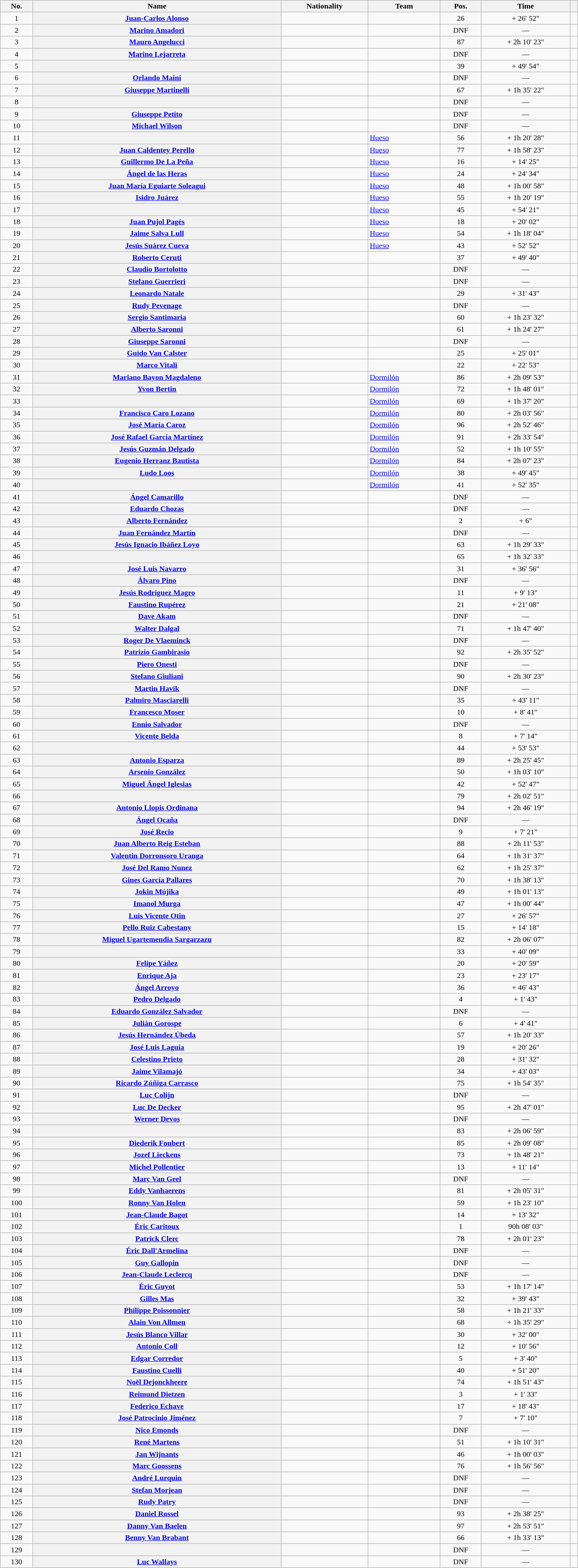<table class="wikitable plainrowheaders sortable" style="width:97%">
<tr>
<th scope="col">No.</th>
<th scope="col">Name</th>
<th scope="col">Nationality</th>
<th scope="col">Team</th>
<th scope="col" data-sort-type="number">Pos.</th>
<th scope="col" data-sort-type="number">Time</th>
<th scope="col" class="unsortable"></th>
</tr>
<tr>
<td style="text-align:center;">1</td>
<th scope="row"><a href='#'>Juan-Carlos Alonso</a></th>
<td></td>
<td></td>
<td style="text-align:center;">26</td>
<td style="text-align:center;"  data-sort-value="26">+ 26' 52"</td>
<td style="text-align:center;"></td>
</tr>
<tr>
<td style="text-align:center;">2</td>
<th scope="row"><a href='#'>Marino Amadori</a></th>
<td></td>
<td></td>
<td style="text-align:center;"  data-sort-value="98">DNF</td>
<td style="text-align:center;"  data-sort-value="98">—</td>
<td style="text-align:center;"></td>
</tr>
<tr>
<td style="text-align:center;">3</td>
<th scope="row"><a href='#'>Mauro Angelucci</a></th>
<td></td>
<td></td>
<td style="text-align:center;">87</td>
<td style="text-align:center;"  data-sort-value="87">+ 2h 10' 23"</td>
<td style="text-align:center;"></td>
</tr>
<tr>
<td style="text-align:center;">4</td>
<th scope="row"><a href='#'>Marino Lejarreta</a></th>
<td></td>
<td></td>
<td style="text-align:center;"  data-sort-value="98">DNF</td>
<td style="text-align:center;"  data-sort-value="98">—</td>
<td style="text-align:center;"></td>
</tr>
<tr>
<td style="text-align:center;">5</td>
<th scope="row"></th>
<td></td>
<td></td>
<td style="text-align:center;">39</td>
<td style="text-align:center;"  data-sort-value="39">+ 49' 54"</td>
<td style="text-align:center;"></td>
</tr>
<tr>
<td style="text-align:center;">6</td>
<th scope="row"><a href='#'>Orlando Maini</a></th>
<td></td>
<td></td>
<td style="text-align:center;"  data-sort-value="98">DNF</td>
<td style="text-align:center;"  data-sort-value="98">—</td>
<td style="text-align:center;"></td>
</tr>
<tr>
<td style="text-align:center;">7</td>
<th scope="row"><a href='#'>Giuseppe Martinelli</a></th>
<td></td>
<td></td>
<td style="text-align:center;">67</td>
<td style="text-align:center;"  data-sort-value="67">+ 1h 35' 22"</td>
<td style="text-align:center;"></td>
</tr>
<tr>
<td style="text-align:center;">8</td>
<th scope="row"></th>
<td></td>
<td></td>
<td style="text-align:center;"  data-sort-value="98">DNF</td>
<td style="text-align:center;"  data-sort-value="98">—</td>
<td style="text-align:center;"></td>
</tr>
<tr>
<td style="text-align:center;">9</td>
<th scope="row"><a href='#'>Giuseppe Petito</a></th>
<td></td>
<td></td>
<td style="text-align:center;"  data-sort-value="98">DNF</td>
<td style="text-align:center;"  data-sort-value="98">—</td>
<td style="text-align:center;"></td>
</tr>
<tr>
<td style="text-align:center;">10</td>
<th scope="row"><a href='#'>Michael Wilson</a></th>
<td></td>
<td></td>
<td style="text-align:center;"  data-sort-value="98">DNF</td>
<td style="text-align:center;"  data-sort-value="98">—</td>
<td style="text-align:center;"></td>
</tr>
<tr>
<td style="text-align:center;">11</td>
<th scope="row"></th>
<td></td>
<td><a href='#'>Hueso</a></td>
<td style="text-align:center;">56</td>
<td style="text-align:center;"  data-sort-value="56">+ 1h 20' 28"</td>
<td style="text-align:center;"></td>
</tr>
<tr>
<td style="text-align:center;">12</td>
<th scope="row"><a href='#'>Juan Caldentey Perello</a></th>
<td></td>
<td><a href='#'>Hueso</a></td>
<td style="text-align:center;">77</td>
<td style="text-align:center;"  data-sort-value="77">+ 1h 58' 23"</td>
<td style="text-align:center;"></td>
</tr>
<tr>
<td style="text-align:center;">13</td>
<th scope="row"><a href='#'>Guillermo De La Peña</a></th>
<td></td>
<td><a href='#'>Hueso</a></td>
<td style="text-align:center;">16</td>
<td style="text-align:center;"  data-sort-value="16">+ 14' 25"</td>
<td style="text-align:center;"></td>
</tr>
<tr>
<td style="text-align:center;">14</td>
<th scope="row"><a href='#'>Ángel de las Heras</a></th>
<td></td>
<td><a href='#'>Hueso</a></td>
<td style="text-align:center;">24</td>
<td style="text-align:center;"  data-sort-value="24">+ 24' 34"</td>
<td style="text-align:center;"></td>
</tr>
<tr>
<td style="text-align:center;">15</td>
<th scope="row"><a href='#'>Juan María Eguiarte Soleagui</a></th>
<td></td>
<td><a href='#'>Hueso</a></td>
<td style="text-align:center;">48</td>
<td style="text-align:center;"  data-sort-value="48">+ 1h 00' 58"</td>
<td style="text-align:center;"></td>
</tr>
<tr>
<td style="text-align:center;">16</td>
<th scope="row"><a href='#'>Isidro Juárez</a></th>
<td></td>
<td><a href='#'>Hueso</a></td>
<td style="text-align:center;">55</td>
<td style="text-align:center;"  data-sort-value="55">+ 1h 20' 19"</td>
<td style="text-align:center;"></td>
</tr>
<tr>
<td style="text-align:center;">17</td>
<th scope="row"></th>
<td></td>
<td><a href='#'>Hueso</a></td>
<td style="text-align:center;">45</td>
<td style="text-align:center;"  data-sort-value="45">+ 54' 21"</td>
<td style="text-align:center;"></td>
</tr>
<tr>
<td style="text-align:center;">18</td>
<th scope="row"><a href='#'>Juan Pujol Pagés</a></th>
<td></td>
<td><a href='#'>Hueso</a></td>
<td style="text-align:center;">18</td>
<td style="text-align:center;"  data-sort-value="18">+ 20' 02"</td>
<td style="text-align:center;"></td>
</tr>
<tr>
<td style="text-align:center;">19</td>
<th scope="row"><a href='#'>Jaime Salva Lull</a></th>
<td></td>
<td><a href='#'>Hueso</a></td>
<td style="text-align:center;">54</td>
<td style="text-align:center;"  data-sort-value="54">+ 1h 18' 04"</td>
<td style="text-align:center;"></td>
</tr>
<tr>
<td style="text-align:center;">20</td>
<th scope="row"><a href='#'>Jesús Suárez Cueva</a></th>
<td></td>
<td><a href='#'>Hueso</a></td>
<td style="text-align:center;">43</td>
<td style="text-align:center;"  data-sort-value="43">+ 52' 52"</td>
<td style="text-align:center;"></td>
</tr>
<tr>
<td style="text-align:center;">21</td>
<th scope="row"><a href='#'>Roberto Ceruti</a></th>
<td></td>
<td></td>
<td style="text-align:center;">37</td>
<td style="text-align:center;"  data-sort-value="37">+ 49' 40"</td>
<td style="text-align:center;"></td>
</tr>
<tr>
<td style="text-align:center;">22</td>
<th scope="row"><a href='#'>Claudio Bortolotto</a></th>
<td></td>
<td></td>
<td style="text-align:center;"  data-sort-value="98">DNF</td>
<td style="text-align:center;"  data-sort-value="98">—</td>
<td style="text-align:center;"></td>
</tr>
<tr>
<td style="text-align:center;">23</td>
<th scope="row"><a href='#'>Stefano Guerrieri</a></th>
<td></td>
<td></td>
<td style="text-align:center;"  data-sort-value="98">DNF</td>
<td style="text-align:center;"  data-sort-value="98">—</td>
<td style="text-align:center;"></td>
</tr>
<tr>
<td style="text-align:center;">24</td>
<th scope="row"><a href='#'>Leonardo Natale</a></th>
<td></td>
<td></td>
<td style="text-align:center;">29</td>
<td style="text-align:center;"  data-sort-value="29">+ 31' 43"</td>
<td style="text-align:center;"></td>
</tr>
<tr>
<td style="text-align:center;">25</td>
<th scope="row"><a href='#'>Rudy Pevenage</a></th>
<td></td>
<td></td>
<td style="text-align:center;"  data-sort-value="98">DNF</td>
<td style="text-align:center;"  data-sort-value="98">—</td>
<td style="text-align:center;"></td>
</tr>
<tr>
<td style="text-align:center;">26</td>
<th scope="row"><a href='#'>Sergio Santimaria</a></th>
<td></td>
<td></td>
<td style="text-align:center;">60</td>
<td style="text-align:center;"  data-sort-value="60">+ 1h 23' 32"</td>
<td style="text-align:center;"></td>
</tr>
<tr>
<td style="text-align:center;">27</td>
<th scope="row"><a href='#'>Alberto Saronni</a></th>
<td></td>
<td></td>
<td style="text-align:center;">61</td>
<td style="text-align:center;"  data-sort-value="61">+ 1h 24' 27"</td>
<td style="text-align:center;"></td>
</tr>
<tr>
<td style="text-align:center;">28</td>
<th scope="row"><a href='#'>Giuseppe Saronni</a></th>
<td></td>
<td></td>
<td style="text-align:center;"  data-sort-value="98">DNF</td>
<td style="text-align:center;"  data-sort-value="98">—</td>
<td style="text-align:center;"></td>
</tr>
<tr>
<td style="text-align:center;">29</td>
<th scope="row"><a href='#'>Guido Van Calster</a></th>
<td></td>
<td></td>
<td style="text-align:center;">25</td>
<td style="text-align:center;"  data-sort-value="25">+ 25' 01"</td>
<td style="text-align:center;"></td>
</tr>
<tr>
<td style="text-align:center;">30</td>
<th scope="row"><a href='#'>Marco Vitali</a></th>
<td></td>
<td></td>
<td style="text-align:center;">22</td>
<td style="text-align:center;"  data-sort-value="22">+ 22' 53"</td>
<td style="text-align:center;"></td>
</tr>
<tr>
<td style="text-align:center;">31</td>
<th scope="row"><a href='#'>Mariano Bayon Magdaleno</a></th>
<td></td>
<td><a href='#'> Dormilón</a></td>
<td style="text-align:center;">86</td>
<td style="text-align:center;"  data-sort-value="86">+ 2h 09' 53"</td>
<td style="text-align:center;"></td>
</tr>
<tr>
<td style="text-align:center;">32</td>
<th scope="row"><a href='#'>Yvon Bertin</a></th>
<td></td>
<td><a href='#'> Dormilón</a></td>
<td style="text-align:center;">72</td>
<td style="text-align:center;"  data-sort-value="72">+ 1h 48' 01"</td>
<td style="text-align:center;"></td>
</tr>
<tr>
<td style="text-align:center;">33</td>
<th scope="row"></th>
<td></td>
<td><a href='#'> Dormilón</a></td>
<td style="text-align:center;">69</td>
<td style="text-align:center;"  data-sort-value="69">+ 1h 37' 20"</td>
<td style="text-align:center;"></td>
</tr>
<tr>
<td style="text-align:center;">34</td>
<th scope="row"><a href='#'>Francisco Caro Lozano</a></th>
<td></td>
<td><a href='#'> Dormilón</a></td>
<td style="text-align:center;">80</td>
<td style="text-align:center;"  data-sort-value="80">+ 2h 03' 56"</td>
<td style="text-align:center;"></td>
</tr>
<tr>
<td style="text-align:center;">35</td>
<th scope="row"><a href='#'>José María Caroz</a></th>
<td></td>
<td><a href='#'> Dormilón</a></td>
<td style="text-align:center;">96</td>
<td style="text-align:center;"  data-sort-value="96">+ 2h 52' 46"</td>
<td style="text-align:center;"></td>
</tr>
<tr>
<td style="text-align:center;">36</td>
<th scope="row"><a href='#'>José Rafael García Martínez</a></th>
<td></td>
<td><a href='#'> Dormilón</a></td>
<td style="text-align:center;">91</td>
<td style="text-align:center;"  data-sort-value="91">+ 2h 33' 54"</td>
<td style="text-align:center;"></td>
</tr>
<tr>
<td style="text-align:center;">37</td>
<th scope="row"><a href='#'>Jesús Guzmán Delgado</a></th>
<td></td>
<td><a href='#'> Dormilón</a></td>
<td style="text-align:center;">52</td>
<td style="text-align:center;"  data-sort-value="52">+ 1h 10' 55"</td>
<td style="text-align:center;"></td>
</tr>
<tr>
<td style="text-align:center;">38</td>
<th scope="row"><a href='#'>Eugenio Herranz Bautista</a></th>
<td></td>
<td><a href='#'> Dormilón</a></td>
<td style="text-align:center;">84</td>
<td style="text-align:center;"  data-sort-value="84">+ 2h 07' 23"</td>
<td style="text-align:center;"></td>
</tr>
<tr>
<td style="text-align:center;">39</td>
<th scope="row"><a href='#'>Ludo Loos</a></th>
<td></td>
<td><a href='#'> Dormilón</a></td>
<td style="text-align:center;">38</td>
<td style="text-align:center;"  data-sort-value="38">+ 49' 45"</td>
<td style="text-align:center;"></td>
</tr>
<tr>
<td style="text-align:center;">40</td>
<th scope="row"></th>
<td></td>
<td><a href='#'> Dormilón</a></td>
<td style="text-align:center;">41</td>
<td style="text-align:center;"  data-sort-value="41">+ 52' 35"</td>
<td style="text-align:center;"></td>
</tr>
<tr>
<td style="text-align:center;">41</td>
<th scope="row"><a href='#'>Ángel Camarillo</a></th>
<td></td>
<td></td>
<td style="text-align:center;"  data-sort-value="98">DNF</td>
<td style="text-align:center;"  data-sort-value="98">—</td>
<td style="text-align:center;"></td>
</tr>
<tr>
<td style="text-align:center;">42</td>
<th scope="row"><a href='#'>Eduardo Chozas</a></th>
<td></td>
<td></td>
<td style="text-align:center;"  data-sort-value="98">DNF</td>
<td style="text-align:center;"  data-sort-value="98">—</td>
<td style="text-align:center;"></td>
</tr>
<tr>
<td style="text-align:center;">43</td>
<th scope="row"><a href='#'>Alberto Fernández</a></th>
<td></td>
<td></td>
<td style="text-align:center;">2</td>
<td style="text-align:center;"  data-sort-value="2">+ 6"</td>
<td style="text-align:center;"></td>
</tr>
<tr>
<td style="text-align:center;">44</td>
<th scope="row"><a href='#'>Juan Fernández Martín</a></th>
<td></td>
<td></td>
<td style="text-align:center;"  data-sort-value="98">DNF</td>
<td style="text-align:center;"  data-sort-value="98">—</td>
<td style="text-align:center;"></td>
</tr>
<tr>
<td style="text-align:center;">45</td>
<th scope="row"><a href='#'>Jesús Ignacio Ibáñez Loyo</a></th>
<td></td>
<td></td>
<td style="text-align:center;">63</td>
<td style="text-align:center;"  data-sort-value="63">+ 1h 29' 33"</td>
<td style="text-align:center;"></td>
</tr>
<tr>
<td style="text-align:center;">46</td>
<th scope="row"></th>
<td></td>
<td></td>
<td style="text-align:center;">65</td>
<td style="text-align:center;"  data-sort-value="65">+ 1h 32' 33"</td>
<td style="text-align:center;"></td>
</tr>
<tr>
<td style="text-align:center;">47</td>
<th scope="row"><a href='#'>José Luis Navarro</a></th>
<td></td>
<td></td>
<td style="text-align:center;">31</td>
<td style="text-align:center;"  data-sort-value="31">+ 36' 56"</td>
<td style="text-align:center;"></td>
</tr>
<tr>
<td style="text-align:center;">48</td>
<th scope="row"><a href='#'>Álvaro Pino</a></th>
<td></td>
<td></td>
<td style="text-align:center;"  data-sort-value="98">DNF</td>
<td style="text-align:center;"  data-sort-value="98">—</td>
<td style="text-align:center;"></td>
</tr>
<tr>
<td style="text-align:center;">49</td>
<th scope="row"><a href='#'>Jesús Rodríguez Magro</a></th>
<td></td>
<td></td>
<td style="text-align:center;">11</td>
<td style="text-align:center;"  data-sort-value="11">+ 9' 13"</td>
<td style="text-align:center;"></td>
</tr>
<tr>
<td style="text-align:center;">50</td>
<th scope="row"><a href='#'>Faustino Rupérez</a></th>
<td></td>
<td></td>
<td style="text-align:center;">21</td>
<td style="text-align:center;"  data-sort-value="21">+ 21' 08"</td>
<td style="text-align:center;"></td>
</tr>
<tr>
<td style="text-align:center;">51</td>
<th scope="row"><a href='#'>Dave Akam</a></th>
<td></td>
<td></td>
<td style="text-align:center;"  data-sort-value="98">DNF</td>
<td style="text-align:center;"  data-sort-value="98">—</td>
<td style="text-align:center;"></td>
</tr>
<tr>
<td style="text-align:center;">52</td>
<th scope="row"><a href='#'>Walter Dalgal</a></th>
<td></td>
<td></td>
<td style="text-align:center;">71</td>
<td style="text-align:center;"  data-sort-value="71">+ 1h 47' 40"</td>
<td style="text-align:center;"></td>
</tr>
<tr>
<td style="text-align:center;">53</td>
<th scope="row"><a href='#'>Roger De Vlaeminck</a></th>
<td></td>
<td></td>
<td style="text-align:center;"  data-sort-value="98">DNF</td>
<td style="text-align:center;"  data-sort-value="98">—</td>
<td style="text-align:center;"></td>
</tr>
<tr>
<td style="text-align:center;">54</td>
<th scope="row"><a href='#'>Patrizio Gambirasio</a></th>
<td></td>
<td></td>
<td style="text-align:center;">92</td>
<td style="text-align:center;"  data-sort-value="92">+ 2h 35' 52"</td>
<td style="text-align:center;"></td>
</tr>
<tr>
<td style="text-align:center;">55</td>
<th scope="row"><a href='#'>Piero Onesti</a></th>
<td></td>
<td></td>
<td style="text-align:center;"  data-sort-value="98">DNF</td>
<td style="text-align:center;"  data-sort-value="98">—</td>
<td style="text-align:center;"></td>
</tr>
<tr>
<td style="text-align:center;">56</td>
<th scope="row"><a href='#'>Stefano Giuliani</a></th>
<td></td>
<td></td>
<td style="text-align:center;">90</td>
<td style="text-align:center;"  data-sort-value="90">+ 2h 30' 23"</td>
<td style="text-align:center;"></td>
</tr>
<tr>
<td style="text-align:center;">57</td>
<th scope="row"><a href='#'>Martin Havik</a></th>
<td></td>
<td></td>
<td style="text-align:center;"  data-sort-value="98">DNF</td>
<td style="text-align:center;"  data-sort-value="98">—</td>
<td style="text-align:center;"></td>
</tr>
<tr>
<td style="text-align:center;">58</td>
<th scope="row"><a href='#'>Palmiro Masciarelli</a></th>
<td></td>
<td></td>
<td style="text-align:center;">35</td>
<td style="text-align:center;"  data-sort-value="35">+ 43' 11"</td>
<td style="text-align:center;"></td>
</tr>
<tr>
<td style="text-align:center;">59</td>
<th scope="row"><a href='#'>Francesco Moser</a></th>
<td></td>
<td></td>
<td style="text-align:center;">10</td>
<td style="text-align:center;"  data-sort-value="10">+ 8' 41"</td>
<td style="text-align:center;"></td>
</tr>
<tr>
<td style="text-align:center;">60</td>
<th scope="row"><a href='#'>Ennio Salvador</a></th>
<td></td>
<td></td>
<td style="text-align:center;"  data-sort-value="98">DNF</td>
<td style="text-align:center;"  data-sort-value="98">—</td>
<td style="text-align:center;"></td>
</tr>
<tr>
<td style="text-align:center;">61</td>
<th scope="row"><a href='#'>Vicente Belda</a></th>
<td></td>
<td></td>
<td style="text-align:center;">8</td>
<td style="text-align:center;"  data-sort-value="8">+ 7' 14"</td>
<td style="text-align:center;"></td>
</tr>
<tr>
<td style="text-align:center;">62</td>
<th scope="row"></th>
<td></td>
<td></td>
<td style="text-align:center;">44</td>
<td style="text-align:center;"  data-sort-value="44">+ 53' 53"</td>
<td style="text-align:center;"></td>
</tr>
<tr>
<td style="text-align:center;">63</td>
<th scope="row"><a href='#'>Antonio Esparza</a></th>
<td></td>
<td></td>
<td style="text-align:center;">89</td>
<td style="text-align:center;"  data-sort-value="89">+ 2h 25' 45"</td>
<td style="text-align:center;"></td>
</tr>
<tr>
<td style="text-align:center;">64</td>
<th scope="row"><a href='#'>Arsenio González</a></th>
<td></td>
<td></td>
<td style="text-align:center;">50</td>
<td style="text-align:center;"  data-sort-value="50">+ 1h 03' 10"</td>
<td style="text-align:center;"></td>
</tr>
<tr>
<td style="text-align:center;">65</td>
<th scope="row"><a href='#'>Miguel Ángel Iglesias</a></th>
<td></td>
<td></td>
<td style="text-align:center;">42</td>
<td style="text-align:center;"  data-sort-value="42">+ 52' 47"</td>
<td style="text-align:center;"></td>
</tr>
<tr>
<td style="text-align:center;">66</td>
<th scope="row"></th>
<td></td>
<td></td>
<td style="text-align:center;">79</td>
<td style="text-align:center;"  data-sort-value="79">+ 2h 02' 51"</td>
<td style="text-align:center;"></td>
</tr>
<tr>
<td style="text-align:center;">67</td>
<th scope="row"><a href='#'>Antonio Llopis Ordinana</a></th>
<td></td>
<td></td>
<td style="text-align:center;">94</td>
<td style="text-align:center;"  data-sort-value="94">+ 2h 46' 19"</td>
<td style="text-align:center;"></td>
</tr>
<tr>
<td style="text-align:center;">68</td>
<th scope="row"><a href='#'>Ángel Ocaña</a></th>
<td></td>
<td></td>
<td style="text-align:center;"  data-sort-value="98">DNF</td>
<td style="text-align:center;"  data-sort-value="98">—</td>
<td style="text-align:center;"></td>
</tr>
<tr>
<td style="text-align:center;">69</td>
<th scope="row"><a href='#'>José Recio</a></th>
<td></td>
<td></td>
<td style="text-align:center;">9</td>
<td style="text-align:center;"  data-sort-value="9">+ 7' 21"</td>
<td style="text-align:center;"></td>
</tr>
<tr>
<td style="text-align:center;">70</td>
<th scope="row"><a href='#'>Juan Alberto Reig Esteban</a></th>
<td></td>
<td></td>
<td style="text-align:center;">88</td>
<td style="text-align:center;"  data-sort-value="88">+ 2h 11' 53"</td>
<td style="text-align:center;"></td>
</tr>
<tr>
<td style="text-align:center;">71</td>
<th scope="row"><a href='#'>Valentin Dorronsoro Uranga</a></th>
<td></td>
<td></td>
<td style="text-align:center;">64</td>
<td style="text-align:center;"  data-sort-value="64">+ 1h 31' 37"</td>
<td style="text-align:center;"></td>
</tr>
<tr>
<td style="text-align:center;">72</td>
<th scope="row"><a href='#'>José Del Ramo Nunez</a></th>
<td></td>
<td></td>
<td style="text-align:center;">62</td>
<td style="text-align:center;"  data-sort-value="62">+ 1h 25' 37"</td>
<td style="text-align:center;"></td>
</tr>
<tr>
<td style="text-align:center;">73</td>
<th scope="row"><a href='#'>Gines García Pallares</a></th>
<td></td>
<td></td>
<td style="text-align:center;">70</td>
<td style="text-align:center;"  data-sort-value="70">+ 1h 38' 13"</td>
<td style="text-align:center;"></td>
</tr>
<tr>
<td style="text-align:center;">74</td>
<th scope="row"><a href='#'>Jokin Mújika</a></th>
<td></td>
<td></td>
<td style="text-align:center;">49</td>
<td style="text-align:center;"  data-sort-value="49">+ 1h 01' 13"</td>
<td style="text-align:center;"></td>
</tr>
<tr>
<td style="text-align:center;">75</td>
<th scope="row"><a href='#'>Imanol Murga</a></th>
<td></td>
<td></td>
<td style="text-align:center;">47</td>
<td style="text-align:center;"  data-sort-value="47">+ 1h 00' 44"</td>
<td style="text-align:center;"></td>
</tr>
<tr>
<td style="text-align:center;">76</td>
<th scope="row"><a href='#'>Luis Vicente Otin</a></th>
<td></td>
<td></td>
<td style="text-align:center;">27</td>
<td style="text-align:center;"  data-sort-value="27">+ 26' 57"</td>
<td style="text-align:center;"></td>
</tr>
<tr>
<td style="text-align:center;">77</td>
<th scope="row"><a href='#'>Pello Ruiz Cabestany</a></th>
<td></td>
<td></td>
<td style="text-align:center;">15</td>
<td style="text-align:center;"  data-sort-value="15">+ 14' 18"</td>
<td style="text-align:center;"></td>
</tr>
<tr>
<td style="text-align:center;">78</td>
<th scope="row"><a href='#'>Miguel Ugartemendia Sargarzazu</a></th>
<td></td>
<td></td>
<td style="text-align:center;">82</td>
<td style="text-align:center;"  data-sort-value="82">+ 2h 06' 07"</td>
<td style="text-align:center;"></td>
</tr>
<tr>
<td style="text-align:center;">79</td>
<th scope="row"></th>
<td></td>
<td></td>
<td style="text-align:center;">33</td>
<td style="text-align:center;"  data-sort-value="33">+ 40' 09"</td>
<td style="text-align:center;"></td>
</tr>
<tr>
<td style="text-align:center;">80</td>
<th scope="row"><a href='#'>Felipe Yáñez</a></th>
<td></td>
<td></td>
<td style="text-align:center;">20</td>
<td style="text-align:center;"  data-sort-value="20">+ 20' 59"</td>
<td style="text-align:center;"></td>
</tr>
<tr>
<td style="text-align:center;">81</td>
<th scope="row"><a href='#'>Enrique Aja</a></th>
<td></td>
<td></td>
<td style="text-align:center;">23</td>
<td style="text-align:center;"  data-sort-value="23">+ 23' 17"</td>
<td style="text-align:center;"></td>
</tr>
<tr>
<td style="text-align:center;">82</td>
<th scope="row"><a href='#'>Ángel Arroyo</a></th>
<td></td>
<td></td>
<td style="text-align:center;">36</td>
<td style="text-align:center;"  data-sort-value="36">+ 46' 43"</td>
<td style="text-align:center;"></td>
</tr>
<tr>
<td style="text-align:center;">83</td>
<th scope="row"><a href='#'>Pedro Delgado</a></th>
<td></td>
<td></td>
<td style="text-align:center;">4</td>
<td style="text-align:center;"  data-sort-value="4">+ 1' 43"</td>
<td style="text-align:center;"></td>
</tr>
<tr>
<td style="text-align:center;">84</td>
<th scope="row"><a href='#'>Eduardo González Salvador</a></th>
<td></td>
<td></td>
<td style="text-align:center;"  data-sort-value="98">DNF</td>
<td style="text-align:center;"  data-sort-value="98">—</td>
<td style="text-align:center;"></td>
</tr>
<tr>
<td style="text-align:center;">85</td>
<th scope="row"><a href='#'>Julián Gorospe</a></th>
<td></td>
<td></td>
<td style="text-align:center;">6</td>
<td style="text-align:center;"  data-sort-value="6">+ 4' 41"</td>
<td style="text-align:center;"></td>
</tr>
<tr>
<td style="text-align:center;">86</td>
<th scope="row"><a href='#'>Jesús Hernández Úbeda</a></th>
<td></td>
<td></td>
<td style="text-align:center;">57</td>
<td style="text-align:center;"  data-sort-value="57">+ 1h 20' 33"</td>
<td style="text-align:center;"></td>
</tr>
<tr>
<td style="text-align:center;">87</td>
<th scope="row"><a href='#'>José Luis Laguía</a></th>
<td></td>
<td></td>
<td style="text-align:center;">19</td>
<td style="text-align:center;"  data-sort-value="19">+ 20' 26"</td>
<td style="text-align:center;"></td>
</tr>
<tr>
<td style="text-align:center;">88</td>
<th scope="row"><a href='#'>Celestino Prieto</a></th>
<td></td>
<td></td>
<td style="text-align:center;">28</td>
<td style="text-align:center;"  data-sort-value="28">+ 31' 32"</td>
<td style="text-align:center;"></td>
</tr>
<tr>
<td style="text-align:center;">89</td>
<th scope="row"><a href='#'>Jaime Vilamajó</a></th>
<td></td>
<td></td>
<td style="text-align:center;">34</td>
<td style="text-align:center;"  data-sort-value="34">+ 43' 03"</td>
<td style="text-align:center;"></td>
</tr>
<tr>
<td style="text-align:center;">90</td>
<th scope="row"><a href='#'>Ricardo Zúñiga Carrasco</a></th>
<td></td>
<td></td>
<td style="text-align:center;">75</td>
<td style="text-align:center;"  data-sort-value="75">+ 1h 54' 35"</td>
<td style="text-align:center;"></td>
</tr>
<tr>
<td style="text-align:center;">91</td>
<th scope="row"><a href='#'>Luc Colijn</a></th>
<td></td>
<td></td>
<td style="text-align:center;"  data-sort-value="98">DNF</td>
<td style="text-align:center;"  data-sort-value="98">—</td>
<td style="text-align:center;"></td>
</tr>
<tr>
<td style="text-align:center;">92</td>
<th scope="row"><a href='#'>Luc De Decker</a></th>
<td></td>
<td></td>
<td style="text-align:center;">95</td>
<td style="text-align:center;"  data-sort-value="95">+ 2h 47' 01"</td>
<td style="text-align:center;"></td>
</tr>
<tr>
<td style="text-align:center;">93</td>
<th scope="row"><a href='#'>Werner Devos</a></th>
<td></td>
<td></td>
<td style="text-align:center;"  data-sort-value="98">DNF</td>
<td style="text-align:center;"  data-sort-value="98">—</td>
<td style="text-align:center;"></td>
</tr>
<tr>
<td style="text-align:center;">94</td>
<th scope="row"></th>
<td></td>
<td></td>
<td style="text-align:center;">83</td>
<td style="text-align:center;"  data-sort-value="83">+ 2h 06' 59"</td>
<td style="text-align:center;"></td>
</tr>
<tr>
<td style="text-align:center;">95</td>
<th scope="row"><a href='#'>Diederik Foubert</a></th>
<td></td>
<td></td>
<td style="text-align:center;">85</td>
<td style="text-align:center;"  data-sort-value="85">+ 2h 09' 08"</td>
<td style="text-align:center;"></td>
</tr>
<tr>
<td style="text-align:center;">96</td>
<th scope="row"><a href='#'>Jozef Lieckens</a></th>
<td></td>
<td></td>
<td style="text-align:center;">73</td>
<td style="text-align:center;"  data-sort-value="73">+ 1h 48' 21"</td>
<td style="text-align:center;"></td>
</tr>
<tr>
<td style="text-align:center;">97</td>
<th scope="row"><a href='#'>Michel Pollentier</a></th>
<td></td>
<td></td>
<td style="text-align:center;">13</td>
<td style="text-align:center;"  data-sort-value="13">+ 11' 14"</td>
<td style="text-align:center;"></td>
</tr>
<tr>
<td style="text-align:center;">98</td>
<th scope="row"><a href='#'>Marc Van Geel</a></th>
<td></td>
<td></td>
<td style="text-align:center;"  data-sort-value="98">DNF</td>
<td style="text-align:center;"  data-sort-value="98">—</td>
<td style="text-align:center;"></td>
</tr>
<tr>
<td style="text-align:center;">99</td>
<th scope="row"><a href='#'>Eddy Vanhaerens</a></th>
<td></td>
<td></td>
<td style="text-align:center;">81</td>
<td style="text-align:center;"  data-sort-value="81">+ 2h 05' 31"</td>
<td style="text-align:center;"></td>
</tr>
<tr>
<td style="text-align:center;">100</td>
<th scope="row"><a href='#'>Ronny Van Holen</a></th>
<td></td>
<td></td>
<td style="text-align:center;">59</td>
<td style="text-align:center;"  data-sort-value="59">+ 1h 23' 10"</td>
<td style="text-align:center;"></td>
</tr>
<tr>
<td style="text-align:center;">101</td>
<th scope="row"><a href='#'>Jean-Claude Bagot</a></th>
<td></td>
<td></td>
<td style="text-align:center;">14</td>
<td style="text-align:center;"  data-sort-value="14">+ 13' 32"</td>
<td style="text-align:center;"></td>
</tr>
<tr>
<td style="text-align:center;">102</td>
<th scope="row"><a href='#'>Éric Caritoux</a></th>
<td></td>
<td></td>
<td style="text-align:center;">1</td>
<td style="text-align:center;" data-sort-value="1">90h 08' 03"</td>
<td style="text-align:center;"></td>
</tr>
<tr>
<td style="text-align:center;">103</td>
<th scope="row"><a href='#'>Patrick Clerc</a></th>
<td></td>
<td></td>
<td style="text-align:center;">78</td>
<td style="text-align:center;"  data-sort-value="78">+ 2h 01' 23"</td>
<td style="text-align:center;"></td>
</tr>
<tr>
<td style="text-align:center;">104</td>
<th scope="row"><a href='#'>Éric Dall'Armelina</a></th>
<td></td>
<td></td>
<td style="text-align:center;"  data-sort-value="98">DNF</td>
<td style="text-align:center;"  data-sort-value="98">—</td>
<td style="text-align:center;"></td>
</tr>
<tr>
<td style="text-align:center;">105</td>
<th scope="row"><a href='#'>Guy Gallopin</a></th>
<td></td>
<td></td>
<td style="text-align:center;"  data-sort-value="98">DNF</td>
<td style="text-align:center;"  data-sort-value="98">—</td>
<td style="text-align:center;"></td>
</tr>
<tr>
<td style="text-align:center;">106</td>
<th scope="row"><a href='#'>Jean-Claude Leclercq</a></th>
<td></td>
<td></td>
<td style="text-align:center;"  data-sort-value="98">DNF</td>
<td style="text-align:center;"  data-sort-value="98">—</td>
<td style="text-align:center;"></td>
</tr>
<tr>
<td style="text-align:center;">107</td>
<th scope="row"><a href='#'>Éric Guyot</a></th>
<td></td>
<td></td>
<td style="text-align:center;">53</td>
<td style="text-align:center;"  data-sort-value="53">+ 1h 17' 14"</td>
<td style="text-align:center;"></td>
</tr>
<tr>
<td style="text-align:center;">108</td>
<th scope="row"><a href='#'>Gilles Mas</a></th>
<td></td>
<td></td>
<td style="text-align:center;">32</td>
<td style="text-align:center;"  data-sort-value="32">+ 39' 43"</td>
<td style="text-align:center;"></td>
</tr>
<tr>
<td style="text-align:center;">109</td>
<th scope="row"><a href='#'>Philippe Poissonnier</a></th>
<td></td>
<td></td>
<td style="text-align:center;">58</td>
<td style="text-align:center;"  data-sort-value="58">+ 1h 21' 33"</td>
<td style="text-align:center;"></td>
</tr>
<tr>
<td style="text-align:center;">110</td>
<th scope="row"><a href='#'>Alain Von Allmen</a></th>
<td></td>
<td></td>
<td style="text-align:center;">68</td>
<td style="text-align:center;"  data-sort-value="68">+ 1h 35' 29"</td>
<td style="text-align:center;"></td>
</tr>
<tr>
<td style="text-align:center;">111</td>
<th scope="row"><a href='#'>Jesús Blanco Villar</a></th>
<td></td>
<td></td>
<td style="text-align:center;">30</td>
<td style="text-align:center;"  data-sort-value="30">+ 32' 00"</td>
<td style="text-align:center;"></td>
</tr>
<tr>
<td style="text-align:center;">112</td>
<th scope="row"><a href='#'>Antonio Coll</a></th>
<td></td>
<td></td>
<td style="text-align:center;">12</td>
<td style="text-align:center;"  data-sort-value="12">+ 10' 56"</td>
<td style="text-align:center;"></td>
</tr>
<tr>
<td style="text-align:center;">113</td>
<th scope="row"><a href='#'>Edgar Corredor</a></th>
<td></td>
<td></td>
<td style="text-align:center;">5</td>
<td style="text-align:center;"  data-sort-value="5">+ 3' 40"</td>
<td style="text-align:center;"></td>
</tr>
<tr>
<td style="text-align:center;">114</td>
<th scope="row"><a href='#'>Faustino Cuelli</a></th>
<td></td>
<td></td>
<td style="text-align:center;">40</td>
<td style="text-align:center;"  data-sort-value="40">+ 51' 20"</td>
<td style="text-align:center;"></td>
</tr>
<tr>
<td style="text-align:center;">115</td>
<th scope="row"><a href='#'>Noël Dejonckheere</a></th>
<td></td>
<td></td>
<td style="text-align:center;">74</td>
<td style="text-align:center;"  data-sort-value="74">+ 1h 51' 43"</td>
<td style="text-align:center;"></td>
</tr>
<tr>
<td style="text-align:center;">116</td>
<th scope="row"><a href='#'>Reimund Dietzen</a></th>
<td></td>
<td></td>
<td style="text-align:center;">3</td>
<td style="text-align:center;"  data-sort-value="3">+ 1' 33"</td>
<td style="text-align:center;"></td>
</tr>
<tr>
<td style="text-align:center;">117</td>
<th scope="row"><a href='#'>Federico Echave</a></th>
<td></td>
<td></td>
<td style="text-align:center;">17</td>
<td style="text-align:center;"  data-sort-value="17">+ 18' 43"</td>
<td style="text-align:center;"></td>
</tr>
<tr>
<td style="text-align:center;">118</td>
<th scope="row"><a href='#'>José Patrocinio Jiménez</a></th>
<td></td>
<td></td>
<td style="text-align:center;">7</td>
<td style="text-align:center;"  data-sort-value="7">+ 7' 10"</td>
<td style="text-align:center;"></td>
</tr>
<tr>
<td style="text-align:center;">119</td>
<th scope="row"><a href='#'>Nico Emonds</a></th>
<td></td>
<td></td>
<td style="text-align:center;"  data-sort-value="98">DNF</td>
<td style="text-align:center;"  data-sort-value="98">—</td>
<td style="text-align:center;"></td>
</tr>
<tr>
<td style="text-align:center;">120</td>
<th scope="row"><a href='#'>René Martens</a></th>
<td></td>
<td></td>
<td style="text-align:center;">51</td>
<td style="text-align:center;"  data-sort-value="51">+ 1h 10' 31"</td>
<td style="text-align:center;"></td>
</tr>
<tr>
<td style="text-align:center;">121</td>
<th scope="row"><a href='#'>Jan Wijnants</a></th>
<td></td>
<td></td>
<td style="text-align:center;">46</td>
<td style="text-align:center;"  data-sort-value="46">+ 1h 00' 03"</td>
<td style="text-align:center;"></td>
</tr>
<tr>
<td style="text-align:center;">122</td>
<th scope="row"><a href='#'>Marc Goossens</a></th>
<td></td>
<td></td>
<td style="text-align:center;">76</td>
<td style="text-align:center;"  data-sort-value="76">+ 1h 56' 56"</td>
<td style="text-align:center;"></td>
</tr>
<tr>
<td style="text-align:center;">123</td>
<th scope="row"><a href='#'>André Lurquin</a></th>
<td></td>
<td></td>
<td style="text-align:center;"  data-sort-value="98">DNF</td>
<td style="text-align:center;"  data-sort-value="98">—</td>
<td style="text-align:center;"></td>
</tr>
<tr>
<td style="text-align:center;">124</td>
<th scope="row"><a href='#'>Stefan Morjean</a></th>
<td></td>
<td></td>
<td style="text-align:center;"  data-sort-value="98">DNF</td>
<td style="text-align:center;"  data-sort-value="98">—</td>
<td style="text-align:center;"></td>
</tr>
<tr>
<td style="text-align:center;">125</td>
<th scope="row"><a href='#'>Rudy Patry</a></th>
<td></td>
<td></td>
<td style="text-align:center;"  data-sort-value="98">DNF</td>
<td style="text-align:center;"  data-sort-value="98">—</td>
<td style="text-align:center;"></td>
</tr>
<tr>
<td style="text-align:center;">126</td>
<th scope="row"><a href='#'>Daniel Rossel</a></th>
<td></td>
<td></td>
<td style="text-align:center;">93</td>
<td style="text-align:center;"  data-sort-value="93">+ 2h 38' 25"</td>
<td style="text-align:center;"></td>
</tr>
<tr>
<td style="text-align:center;">127</td>
<th scope="row"><a href='#'>Danny Van Baelen</a></th>
<td></td>
<td></td>
<td style="text-align:center;">97</td>
<td style="text-align:center;"  data-sort-value="97">+ 2h 53' 51"</td>
<td style="text-align:center;"></td>
</tr>
<tr>
<td style="text-align:center;">128</td>
<th scope="row"><a href='#'>Benny Van Brabant</a></th>
<td></td>
<td></td>
<td style="text-align:center;">66</td>
<td style="text-align:center;"  data-sort-value="66">+ 1h 33' 13"</td>
<td style="text-align:center;"></td>
</tr>
<tr>
<td style="text-align:center;">129</td>
<th scope="row"></th>
<td></td>
<td></td>
<td style="text-align:center;"  data-sort-value="98">DNF</td>
<td style="text-align:center;"  data-sort-value="98">—</td>
<td style="text-align:center;"></td>
</tr>
<tr>
<td style="text-align:center;">130</td>
<th scope="row"><a href='#'>Luc Wallays</a></th>
<td></td>
<td></td>
<td style="text-align:center;"  data-sort-value="98">DNF</td>
<td style="text-align:center;"  data-sort-value="98">—</td>
<td style="text-align:center;"></td>
</tr>
</table>
